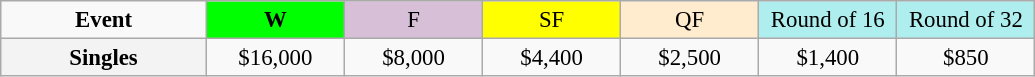<table class=wikitable style=font-size:95%;text-align:center>
<tr>
<td style="width:130px"><strong>Event</strong></td>
<td style="width:85px; background:lime"><strong>W</strong></td>
<td style="width:85px; background:thistle">F</td>
<td style="width:85px; background:#ffff00">SF</td>
<td style="width:85px; background:#ffebcd">QF</td>
<td style="width:85px; background:#afeeee">Round of 16</td>
<td style="width:85px; background:#afeeee">Round of 32</td>
</tr>
<tr>
<th style=background:#f3f3f3>Singles</th>
<td>$16,000</td>
<td>$8,000</td>
<td>$4,400</td>
<td>$2,500</td>
<td>$1,400</td>
<td>$850</td>
</tr>
</table>
